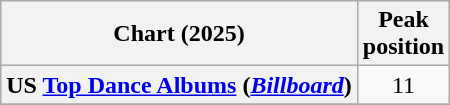<table class="wikitable sortable plainrowheaders" style="text-align:center">
<tr>
<th scope="col">Chart (2025)</th>
<th scope="col">Peak<br> position</th>
</tr>
<tr>
<th scope="row">US <a href='#'>Top Dance Albums</a> (<a href='#'><em>Billboard</em></a>)</th>
<td align="center">11</td>
</tr>
<tr>
</tr>
</table>
